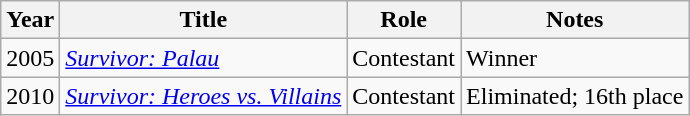<table class="wikitable">
<tr>
<th>Year</th>
<th>Title</th>
<th>Role</th>
<th>Notes</th>
</tr>
<tr>
<td>2005</td>
<td><em><a href='#'>Survivor: Palau</a></em></td>
<td>Contestant</td>
<td>Winner</td>
</tr>
<tr>
<td>2010</td>
<td><em><a href='#'>Survivor: Heroes vs. Villains</a></em></td>
<td>Contestant</td>
<td>Eliminated; 16th place</td>
</tr>
</table>
